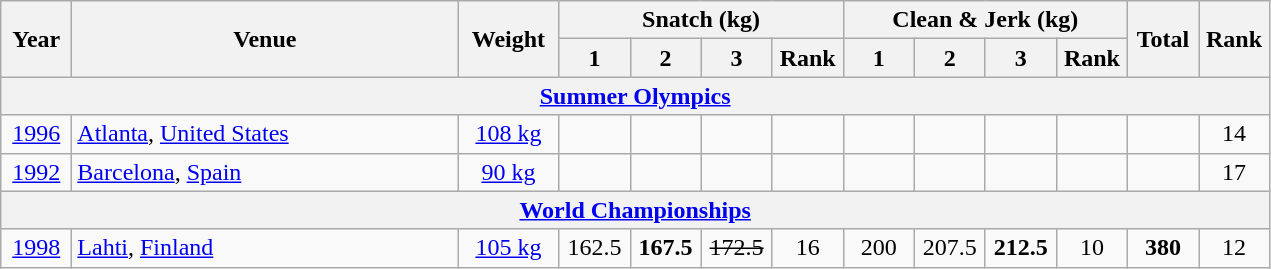<table class = "wikitable" style="text-align:center;">
<tr>
<th rowspan=2 width=40>Year</th>
<th rowspan=2 width=250>Venue</th>
<th rowspan=2 width=60>Weight</th>
<th colspan=4>Snatch (kg)</th>
<th colspan=4>Clean & Jerk (kg)</th>
<th rowspan=2 width=40>Total</th>
<th rowspan=2 width=40>Rank</th>
</tr>
<tr>
<th width=40>1</th>
<th width=40>2</th>
<th width=40>3</th>
<th width=40>Rank</th>
<th width=40>1</th>
<th width=40>2</th>
<th width=40>3</th>
<th width=40>Rank</th>
</tr>
<tr>
<th colspan=13><a href='#'>Summer Olympics</a></th>
</tr>
<tr>
<td><a href='#'>1996</a></td>
<td align=left> <a href='#'>Atlanta</a>, <a href='#'>United States</a></td>
<td><a href='#'>108 kg</a></td>
<td></td>
<td></td>
<td></td>
<td></td>
<td></td>
<td></td>
<td></td>
<td></td>
<td></td>
<td>14</td>
</tr>
<tr>
<td><a href='#'>1992</a></td>
<td align=left> <a href='#'>Barcelona</a>, <a href='#'>Spain</a></td>
<td><a href='#'>90 kg</a></td>
<td></td>
<td></td>
<td></td>
<td></td>
<td></td>
<td></td>
<td></td>
<td></td>
<td></td>
<td>17</td>
</tr>
<tr>
<th colspan=13><a href='#'>World Championships</a></th>
</tr>
<tr>
<td><a href='#'>1998</a></td>
<td align=left> <a href='#'>Lahti</a>, <a href='#'>Finland</a></td>
<td><a href='#'>105 kg</a></td>
<td>162.5</td>
<td><strong>167.5</strong></td>
<td><s>172.5</s></td>
<td>16</td>
<td>200</td>
<td>207.5</td>
<td><strong>212.5</strong></td>
<td>10</td>
<td><strong>380</strong></td>
<td>12</td>
</tr>
</table>
